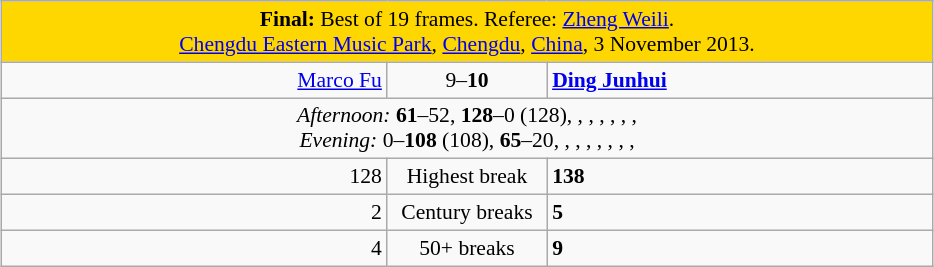<table class="wikitable" style="font-size: 90%; margin: 1em auto 1em auto;">
<tr>
<td colspan = "3" align="center" bgcolor="#ffd700"><strong>Final:</strong> Best of 19 frames. Referee: <a href='#'>Zheng Weili</a>. <br><a href='#'>Chengdu Eastern Music Park</a>, <a href='#'>Chengdu</a>, <a href='#'>China</a>, 3 November 2013.</td>
</tr>
<tr>
<td width = "250" align="right"><a href='#'>Marco Fu</a><br></td>
<td width = "100" align="center">9–<strong>10</strong></td>
<td width = "250"><strong><a href='#'>Ding Junhui</a></strong><br></td>
</tr>
<tr>
<td colspan = "3" align="center" style="font-size: 100%"><em>Afternoon:</em> <strong>61</strong>–52, <strong>128</strong>–0 (128), , , , , , , <br><em>Evening:</em> 0–<strong>108</strong> (108), <strong>65</strong>–20, , , , , , , , </td>
</tr>
<tr>
<td align="right">128</td>
<td align="center">Highest break</td>
<td><strong>138</strong></td>
</tr>
<tr>
<td align="right">2</td>
<td align="center">Century breaks</td>
<td><strong>5</strong></td>
</tr>
<tr>
<td align="right">4</td>
<td align="center">50+ breaks</td>
<td><strong>9</strong></td>
</tr>
</table>
